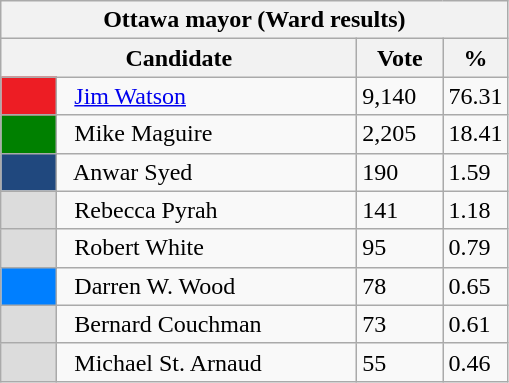<table class="wikitable">
<tr>
<th colspan="4">Ottawa mayor (Ward results)</th>
</tr>
<tr>
<th width="230" bgcolor="#ddddff" colspan="2">Candidate</th>
<th width="50" bgcolor="#ddddff">Vote</th>
<th width="30" bgcolor="#ddddff">%</th>
</tr>
<tr>
<td width="30" bgcolor="#ed1d24"> </td>
<td>  <a href='#'>Jim Watson</a></td>
<td>9,140</td>
<td>76.31</td>
</tr>
<tr>
<td width="30" bgcolor="#008000"> </td>
<td>  Mike Maguire</td>
<td>2,205</td>
<td>18.41</td>
</tr>
<tr>
<td width="30" bgcolor="#20487e"> </td>
<td>  Anwar Syed</td>
<td>190</td>
<td>1.59</td>
</tr>
<tr>
<td width="30" bgcolor="#dcdcdc"> </td>
<td>  Rebecca Pyrah</td>
<td>141</td>
<td>1.18</td>
</tr>
<tr>
<td width="30" bgcolor="#dcdcdc"> </td>
<td>  Robert White</td>
<td>95</td>
<td>0.79</td>
</tr>
<tr>
<td width="30" bgcolor="#007fff"> </td>
<td>  Darren W. Wood</td>
<td>78</td>
<td>0.65</td>
</tr>
<tr>
<td width="30" bgcolor="#dcdcdc"> </td>
<td>  Bernard Couchman</td>
<td>73</td>
<td>0.61</td>
</tr>
<tr>
<td width="30" bgcolor="#dcdcdc"> </td>
<td>  Michael St. Arnaud</td>
<td>55</td>
<td>0.46</td>
</tr>
</table>
